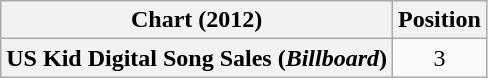<table class="wikitable plainrowheaders" style="text-align:center">
<tr>
<th scope="col">Chart (2012)</th>
<th scope="col">Position</th>
</tr>
<tr>
<th scope="row">US Kid Digital Song Sales (<em>Billboard</em>)</th>
<td>3</td>
</tr>
</table>
